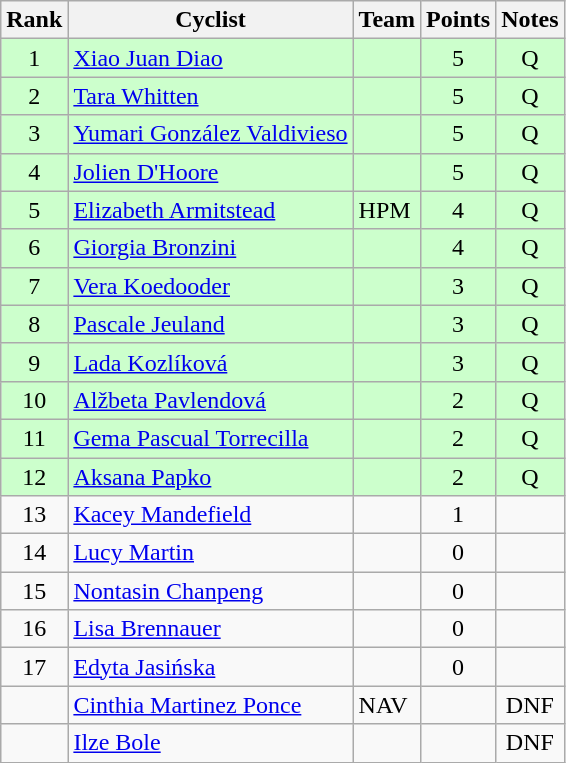<table class="wikitable sortable" style="text-align:center;">
<tr>
<th>Rank</th>
<th class="unsortable">Cyclist</th>
<th>Team</th>
<th>Points</th>
<th class="unsortable">Notes</th>
</tr>
<tr bgcolor=ccffcc>
<td align=center>1</td>
<td align=left><a href='#'>Xiao Juan Diao</a></td>
<td align=left></td>
<td>5</td>
<td>Q</td>
</tr>
<tr bgcolor=ccffcc>
<td align=center>2</td>
<td align=left><a href='#'>Tara Whitten</a></td>
<td align=left></td>
<td>5</td>
<td>Q</td>
</tr>
<tr bgcolor=ccffcc>
<td align=center>3</td>
<td align=left><a href='#'>Yumari González Valdivieso</a></td>
<td align=left></td>
<td>5</td>
<td>Q</td>
</tr>
<tr bgcolor=ccffcc>
<td align=center>4</td>
<td align=left><a href='#'>Jolien D'Hoore</a></td>
<td align=left></td>
<td>5</td>
<td>Q</td>
</tr>
<tr bgcolor=ccffcc>
<td align=center>5</td>
<td align=left><a href='#'>Elizabeth Armitstead</a></td>
<td align=left>HPM</td>
<td>4</td>
<td>Q</td>
</tr>
<tr bgcolor=ccffcc>
<td align=center>6</td>
<td align=left><a href='#'>Giorgia Bronzini</a></td>
<td align=left></td>
<td>4</td>
<td>Q</td>
</tr>
<tr bgcolor=ccffcc>
<td align=center>7</td>
<td align=left><a href='#'>Vera Koedooder</a></td>
<td align=left></td>
<td>3</td>
<td>Q</td>
</tr>
<tr bgcolor=ccffcc>
<td align=center>8</td>
<td align=left><a href='#'>Pascale Jeuland</a></td>
<td align=left></td>
<td>3</td>
<td>Q</td>
</tr>
<tr bgcolor=ccffcc>
<td align=center>9</td>
<td align=left><a href='#'>Lada Kozlíková</a></td>
<td align=left></td>
<td>3</td>
<td>Q</td>
</tr>
<tr bgcolor=ccffcc>
<td align=center>10</td>
<td align=left><a href='#'>Alžbeta Pavlendová</a></td>
<td align=left></td>
<td>2</td>
<td>Q</td>
</tr>
<tr bgcolor=ccffcc>
<td align=center>11</td>
<td align=left><a href='#'>Gema Pascual Torrecilla</a></td>
<td align=left></td>
<td>2</td>
<td>Q</td>
</tr>
<tr bgcolor=ccffcc>
<td align=center>12</td>
<td align=left><a href='#'>Aksana Papko</a></td>
<td align=left></td>
<td>2</td>
<td>Q</td>
</tr>
<tr>
<td align=center>13</td>
<td align=left><a href='#'>Kacey Mandefield</a></td>
<td align=left></td>
<td>1</td>
<td></td>
</tr>
<tr>
<td align=center>14</td>
<td align=left><a href='#'>Lucy Martin</a></td>
<td align=left></td>
<td>0</td>
<td></td>
</tr>
<tr>
<td align=center>15</td>
<td align=left><a href='#'>Nontasin Chanpeng</a></td>
<td align=left></td>
<td>0</td>
<td></td>
</tr>
<tr>
<td align=center>16</td>
<td align=left><a href='#'>Lisa Brennauer</a></td>
<td align=left></td>
<td>0</td>
<td></td>
</tr>
<tr>
<td align=center>17</td>
<td align=left><a href='#'>Edyta Jasińska</a></td>
<td align=left></td>
<td>0</td>
<td></td>
</tr>
<tr>
<td align=center></td>
<td align=left><a href='#'>Cinthia Martinez Ponce</a></td>
<td align=left>NAV</td>
<td></td>
<td>DNF</td>
</tr>
<tr>
<td align=center></td>
<td align=left><a href='#'>Ilze Bole</a></td>
<td align=left></td>
<td></td>
<td>DNF</td>
</tr>
</table>
